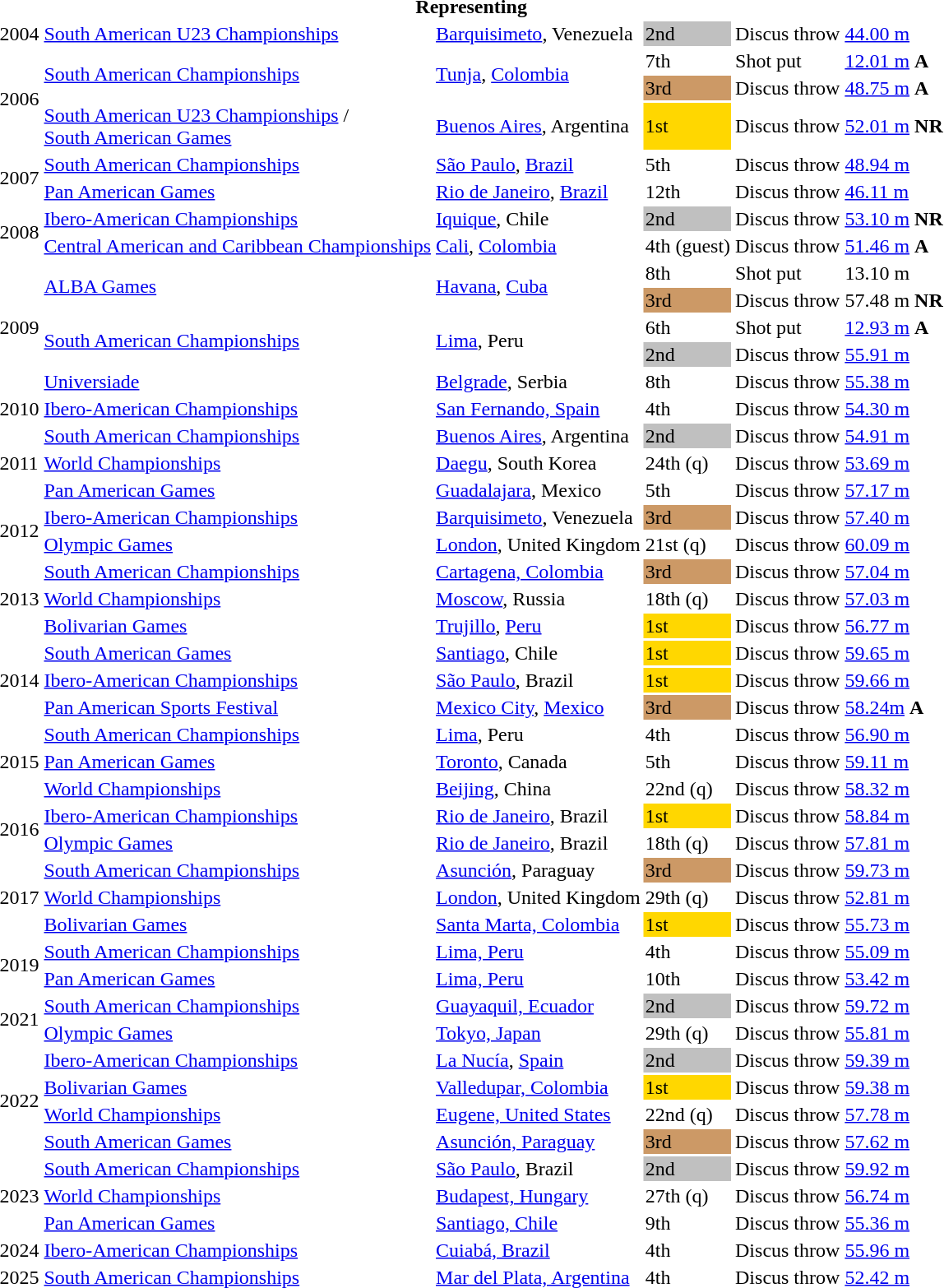<table>
<tr>
<th colspan="6">Representing </th>
</tr>
<tr>
<td>2004</td>
<td><a href='#'>South American U23 Championships</a></td>
<td><a href='#'>Barquisimeto</a>, Venezuela</td>
<td bgcolor=silver>2nd</td>
<td>Discus throw</td>
<td><a href='#'>44.00 m</a></td>
</tr>
<tr>
<td rowspan=3>2006</td>
<td rowspan=2><a href='#'>South American Championships</a></td>
<td rowspan=2><a href='#'>Tunja</a>, <a href='#'>Colombia</a></td>
<td>7th</td>
<td>Shot put</td>
<td><a href='#'>12.01 m</a> <strong>A</strong></td>
</tr>
<tr>
<td bgcolor=cc9966>3rd</td>
<td>Discus throw</td>
<td><a href='#'>48.75 m</a> <strong>A</strong></td>
</tr>
<tr>
<td><a href='#'>South American U23 Championships</a> /<br> <a href='#'>South American Games</a></td>
<td><a href='#'>Buenos Aires</a>, Argentina</td>
<td bgcolor=gold>1st</td>
<td>Discus throw</td>
<td><a href='#'>52.01 m</a> <strong>NR</strong></td>
</tr>
<tr>
<td rowspan=2>2007</td>
<td><a href='#'>South American Championships</a></td>
<td><a href='#'>São Paulo</a>, <a href='#'>Brazil</a></td>
<td>5th</td>
<td>Discus throw</td>
<td><a href='#'>48.94 m</a></td>
</tr>
<tr>
<td><a href='#'>Pan American Games</a></td>
<td><a href='#'>Rio de Janeiro</a>, <a href='#'>Brazil</a></td>
<td>12th</td>
<td>Discus throw</td>
<td><a href='#'>46.11 m</a></td>
</tr>
<tr>
<td rowspan=2>2008</td>
<td><a href='#'>Ibero-American Championships</a></td>
<td><a href='#'>Iquique</a>, Chile</td>
<td bgcolor=silver>2nd</td>
<td>Discus throw</td>
<td><a href='#'>53.10 m</a> <strong>NR</strong></td>
</tr>
<tr>
<td><a href='#'>Central American and Caribbean Championships</a></td>
<td><a href='#'>Cali</a>, <a href='#'>Colombia</a></td>
<td>4th (guest)</td>
<td>Discus throw</td>
<td><a href='#'>51.46 m</a> <strong>A</strong></td>
</tr>
<tr>
<td rowspan=5>2009</td>
<td rowspan=2><a href='#'>ALBA Games</a></td>
<td rowspan=2><a href='#'>Havana</a>, <a href='#'>Cuba</a></td>
<td>8th</td>
<td>Shot put</td>
<td>13.10 m</td>
</tr>
<tr>
<td bgcolor=cc9966>3rd</td>
<td>Discus throw</td>
<td>57.48 m <strong>NR</strong></td>
</tr>
<tr>
<td rowspan=2><a href='#'>South American Championships</a></td>
<td rowspan=2><a href='#'>Lima</a>, Peru</td>
<td>6th</td>
<td>Shot put</td>
<td><a href='#'>12.93 m</a> <strong>A</strong></td>
</tr>
<tr>
<td bgcolor=silver>2nd</td>
<td>Discus throw</td>
<td><a href='#'>55.91 m</a></td>
</tr>
<tr>
<td><a href='#'>Universiade</a></td>
<td><a href='#'>Belgrade</a>, Serbia</td>
<td>8th</td>
<td>Discus throw</td>
<td><a href='#'>55.38 m</a></td>
</tr>
<tr>
<td>2010</td>
<td><a href='#'>Ibero-American Championships</a></td>
<td><a href='#'>San Fernando, Spain</a></td>
<td>4th</td>
<td>Discus throw</td>
<td><a href='#'>54.30 m</a></td>
</tr>
<tr>
<td rowspan=3>2011</td>
<td><a href='#'>South American Championships</a></td>
<td><a href='#'>Buenos Aires</a>, Argentina</td>
<td bgcolor=silver>2nd</td>
<td>Discus throw</td>
<td><a href='#'>54.91 m</a></td>
</tr>
<tr>
<td><a href='#'>World Championships</a></td>
<td><a href='#'>Daegu</a>, South Korea</td>
<td>24th (q)</td>
<td>Discus throw</td>
<td><a href='#'>53.69 m</a></td>
</tr>
<tr>
<td><a href='#'>Pan American Games</a></td>
<td><a href='#'>Guadalajara</a>, Mexico</td>
<td>5th</td>
<td>Discus throw</td>
<td><a href='#'>57.17 m</a></td>
</tr>
<tr>
<td rowspan=2>2012</td>
<td><a href='#'>Ibero-American Championships</a></td>
<td><a href='#'>Barquisimeto</a>, Venezuela</td>
<td bgcolor=cc9966>3rd</td>
<td>Discus throw</td>
<td><a href='#'>57.40 m</a></td>
</tr>
<tr>
<td><a href='#'>Olympic Games</a></td>
<td><a href='#'>London</a>, United Kingdom</td>
<td>21st (q)</td>
<td>Discus throw</td>
<td><a href='#'>60.09 m</a></td>
</tr>
<tr>
<td rowspan=3>2013</td>
<td><a href='#'>South American Championships</a></td>
<td><a href='#'>Cartagena, Colombia</a></td>
<td bgcolor=cc9966>3rd</td>
<td>Discus throw</td>
<td><a href='#'>57.04 m</a></td>
</tr>
<tr>
<td><a href='#'>World Championships</a></td>
<td><a href='#'>Moscow</a>, Russia</td>
<td>18th (q)</td>
<td>Discus throw</td>
<td><a href='#'>57.03 m</a></td>
</tr>
<tr>
<td><a href='#'>Bolivarian Games</a></td>
<td><a href='#'>Trujillo</a>, <a href='#'>Peru</a></td>
<td bgcolor=gold>1st</td>
<td>Discus throw</td>
<td><a href='#'>56.77 m</a></td>
</tr>
<tr>
<td rowspan=3>2014</td>
<td><a href='#'>South American Games</a></td>
<td><a href='#'>Santiago</a>, Chile</td>
<td bgcolor=gold>1st</td>
<td>Discus throw</td>
<td><a href='#'>59.65 m</a></td>
</tr>
<tr>
<td><a href='#'>Ibero-American Championships</a></td>
<td><a href='#'>São Paulo</a>, Brazil</td>
<td bgcolor=gold>1st</td>
<td>Discus throw</td>
<td><a href='#'>59.66 m</a></td>
</tr>
<tr>
<td><a href='#'>Pan American Sports Festival</a></td>
<td><a href='#'>Mexico City</a>, <a href='#'>Mexico</a></td>
<td bgcolor="cc9966">3rd</td>
<td>Discus throw</td>
<td><a href='#'>58.24m</a> <strong>A</strong></td>
</tr>
<tr>
<td rowspan=3>2015</td>
<td><a href='#'>South American Championships</a></td>
<td><a href='#'>Lima</a>, Peru</td>
<td>4th</td>
<td>Discus throw</td>
<td><a href='#'>56.90 m</a></td>
</tr>
<tr>
<td><a href='#'>Pan American Games</a></td>
<td><a href='#'>Toronto</a>, Canada</td>
<td>5th</td>
<td>Discus throw</td>
<td><a href='#'>59.11 m</a></td>
</tr>
<tr>
<td><a href='#'>World Championships</a></td>
<td><a href='#'>Beijing</a>, China</td>
<td>22nd (q)</td>
<td>Discus throw</td>
<td><a href='#'>58.32 m</a></td>
</tr>
<tr>
<td rowspan=2>2016</td>
<td><a href='#'>Ibero-American Championships</a></td>
<td><a href='#'>Rio de Janeiro</a>, Brazil</td>
<td bgcolor=gold>1st</td>
<td>Discus throw</td>
<td><a href='#'>58.84 m</a></td>
</tr>
<tr>
<td><a href='#'>Olympic Games</a></td>
<td><a href='#'>Rio de Janeiro</a>, Brazil</td>
<td>18th (q)</td>
<td>Discus throw</td>
<td><a href='#'>57.81 m</a></td>
</tr>
<tr>
<td rowspan=3>2017</td>
<td><a href='#'>South American Championships</a></td>
<td><a href='#'>Asunción</a>, Paraguay</td>
<td bgcolor=cc9966>3rd</td>
<td>Discus throw</td>
<td><a href='#'>59.73 m</a></td>
</tr>
<tr>
<td><a href='#'>World Championships</a></td>
<td><a href='#'>London</a>, United Kingdom</td>
<td>29th (q)</td>
<td>Discus throw</td>
<td><a href='#'>52.81 m</a></td>
</tr>
<tr>
<td><a href='#'>Bolivarian Games</a></td>
<td><a href='#'>Santa Marta, Colombia</a></td>
<td bgcolor=gold>1st</td>
<td>Discus throw</td>
<td><a href='#'>55.73 m</a></td>
</tr>
<tr>
<td rowspan=2>2019</td>
<td><a href='#'>South American Championships</a></td>
<td><a href='#'>Lima, Peru</a></td>
<td>4th</td>
<td>Discus throw</td>
<td><a href='#'>55.09 m</a></td>
</tr>
<tr>
<td><a href='#'>Pan American Games</a></td>
<td><a href='#'>Lima, Peru</a></td>
<td>10th</td>
<td>Discus throw</td>
<td><a href='#'>53.42 m</a></td>
</tr>
<tr>
<td rowspan=2>2021</td>
<td><a href='#'>South American Championships</a></td>
<td><a href='#'>Guayaquil, Ecuador</a></td>
<td bgcolor=silver>2nd</td>
<td>Discus throw</td>
<td><a href='#'>59.72 m</a></td>
</tr>
<tr>
<td><a href='#'>Olympic Games</a></td>
<td><a href='#'>Tokyo, Japan</a></td>
<td>29th (q)</td>
<td>Discus throw</td>
<td><a href='#'>55.81 m</a></td>
</tr>
<tr>
<td rowspan=4>2022</td>
<td><a href='#'>Ibero-American Championships</a></td>
<td><a href='#'>La Nucía</a>, <a href='#'>Spain</a></td>
<td bgcolor=silver>2nd</td>
<td>Discus throw</td>
<td><a href='#'>59.39 m</a></td>
</tr>
<tr>
<td><a href='#'>Bolivarian Games</a></td>
<td><a href='#'>Valledupar, Colombia</a></td>
<td bgcolor=gold>1st</td>
<td>Discus throw</td>
<td><a href='#'>59.38 m</a></td>
</tr>
<tr>
<td><a href='#'>World Championships</a></td>
<td><a href='#'>Eugene, United States</a></td>
<td>22nd (q)</td>
<td>Discus throw</td>
<td><a href='#'>57.78 m</a></td>
</tr>
<tr>
<td><a href='#'>South American Games</a></td>
<td><a href='#'>Asunción, Paraguay</a></td>
<td bgcolor=cc9966>3rd</td>
<td>Discus throw</td>
<td><a href='#'>57.62 m</a></td>
</tr>
<tr>
<td rowspan=3>2023</td>
<td><a href='#'>South American Championships</a></td>
<td><a href='#'>São Paulo</a>, Brazil</td>
<td bgcolor=silver>2nd</td>
<td>Discus throw</td>
<td><a href='#'>59.92 m</a></td>
</tr>
<tr>
<td><a href='#'>World Championships</a></td>
<td><a href='#'>Budapest, Hungary</a></td>
<td>27th (q)</td>
<td>Discus throw</td>
<td><a href='#'>56.74 m</a></td>
</tr>
<tr>
<td><a href='#'>Pan American Games</a></td>
<td><a href='#'>Santiago, Chile</a></td>
<td>9th</td>
<td>Discus throw</td>
<td><a href='#'>55.36 m</a></td>
</tr>
<tr>
<td>2024</td>
<td><a href='#'>Ibero-American Championships</a></td>
<td><a href='#'>Cuiabá, Brazil</a></td>
<td>4th</td>
<td>Discus throw</td>
<td><a href='#'>55.96 m</a></td>
</tr>
<tr>
<td>2025</td>
<td><a href='#'>South American Championships</a></td>
<td><a href='#'>Mar del Plata, Argentina</a></td>
<td>4th</td>
<td>Discus throw</td>
<td><a href='#'>52.42 m</a></td>
</tr>
</table>
